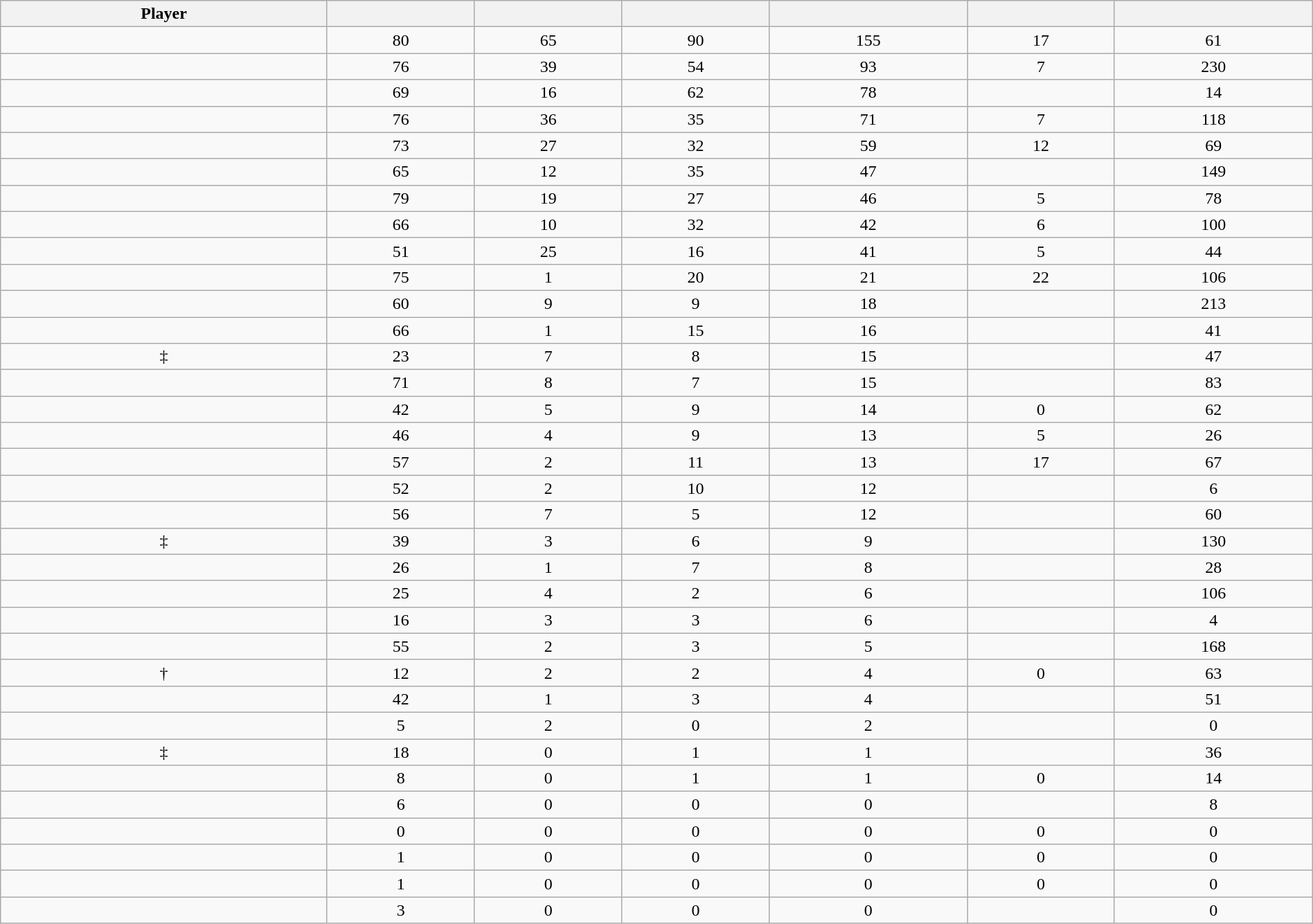<table class="wikitable sortable" style="width:100%; text-align:center;">
<tr align=center>
<th>Player</th>
<th></th>
<th></th>
<th></th>
<th></th>
<th data-sort-type="number"></th>
<th></th>
</tr>
<tr>
<td></td>
<td>80</td>
<td>65</td>
<td>90</td>
<td>155</td>
<td>17</td>
<td>61</td>
</tr>
<tr>
<td></td>
<td>76</td>
<td>39</td>
<td>54</td>
<td>93</td>
<td>7</td>
<td>230</td>
</tr>
<tr>
<td></td>
<td>69</td>
<td>16</td>
<td>62</td>
<td>78</td>
<td></td>
<td>14</td>
</tr>
<tr>
<td></td>
<td>76</td>
<td>36</td>
<td>35</td>
<td>71</td>
<td>7</td>
<td>118</td>
</tr>
<tr>
<td></td>
<td>73</td>
<td>27</td>
<td>32</td>
<td>59</td>
<td>12</td>
<td>69</td>
</tr>
<tr>
<td></td>
<td>65</td>
<td>12</td>
<td>35</td>
<td>47</td>
<td></td>
<td>149</td>
</tr>
<tr>
<td></td>
<td>79</td>
<td>19</td>
<td>27</td>
<td>46</td>
<td>5</td>
<td>78</td>
</tr>
<tr>
<td></td>
<td>66</td>
<td>10</td>
<td>32</td>
<td>42</td>
<td>6</td>
<td>100</td>
</tr>
<tr>
<td></td>
<td>51</td>
<td>25</td>
<td>16</td>
<td>41</td>
<td>5</td>
<td>44</td>
</tr>
<tr>
<td></td>
<td>75</td>
<td>1</td>
<td>20</td>
<td>21</td>
<td>22</td>
<td>106</td>
</tr>
<tr>
<td></td>
<td>60</td>
<td>9</td>
<td>9</td>
<td>18</td>
<td></td>
<td>213</td>
</tr>
<tr>
<td></td>
<td>66</td>
<td>1</td>
<td>15</td>
<td>16</td>
<td></td>
<td>41</td>
</tr>
<tr>
<td>‡</td>
<td>23</td>
<td>7</td>
<td>8</td>
<td>15</td>
<td></td>
<td>47</td>
</tr>
<tr>
<td></td>
<td>71</td>
<td>8</td>
<td>7</td>
<td>15</td>
<td></td>
<td>83</td>
</tr>
<tr>
<td></td>
<td>42</td>
<td>5</td>
<td>9</td>
<td>14</td>
<td>0</td>
<td>62</td>
</tr>
<tr>
<td></td>
<td>46</td>
<td>4</td>
<td>9</td>
<td>13</td>
<td>5</td>
<td>26</td>
</tr>
<tr>
<td></td>
<td>57</td>
<td>2</td>
<td>11</td>
<td>13</td>
<td>17</td>
<td>67</td>
</tr>
<tr>
<td></td>
<td>52</td>
<td>2</td>
<td>10</td>
<td>12</td>
<td></td>
<td>6</td>
</tr>
<tr>
<td></td>
<td>56</td>
<td>7</td>
<td>5</td>
<td>12</td>
<td></td>
<td>60</td>
</tr>
<tr>
<td>‡</td>
<td>39</td>
<td>3</td>
<td>6</td>
<td>9</td>
<td></td>
<td>130</td>
</tr>
<tr>
<td></td>
<td>26</td>
<td>1</td>
<td>7</td>
<td>8</td>
<td></td>
<td>28</td>
</tr>
<tr>
<td></td>
<td>25</td>
<td>4</td>
<td>2</td>
<td>6</td>
<td></td>
<td>106</td>
</tr>
<tr>
<td></td>
<td>16</td>
<td>3</td>
<td>3</td>
<td>6</td>
<td></td>
<td>4</td>
</tr>
<tr>
<td></td>
<td>55</td>
<td>2</td>
<td>3</td>
<td>5</td>
<td></td>
<td>168</td>
</tr>
<tr>
<td>†</td>
<td>12</td>
<td>2</td>
<td>2</td>
<td>4</td>
<td>0</td>
<td>63</td>
</tr>
<tr>
<td></td>
<td>42</td>
<td>1</td>
<td>3</td>
<td>4</td>
<td></td>
<td>51</td>
</tr>
<tr>
<td></td>
<td>5</td>
<td>2</td>
<td>0</td>
<td>2</td>
<td></td>
<td>0</td>
</tr>
<tr>
<td>‡</td>
<td>18</td>
<td>0</td>
<td>1</td>
<td>1</td>
<td></td>
<td>36</td>
</tr>
<tr>
<td></td>
<td>8</td>
<td>0</td>
<td>1</td>
<td>1</td>
<td>0</td>
<td>14</td>
</tr>
<tr>
<td></td>
<td>6</td>
<td>0</td>
<td>0</td>
<td>0</td>
<td></td>
<td>8</td>
</tr>
<tr>
<td></td>
<td>0</td>
<td>0</td>
<td>0</td>
<td>0</td>
<td>0</td>
<td>0</td>
</tr>
<tr>
<td></td>
<td>1</td>
<td>0</td>
<td>0</td>
<td>0</td>
<td>0</td>
<td>0</td>
</tr>
<tr>
<td></td>
<td>1</td>
<td>0</td>
<td>0</td>
<td>0</td>
<td>0</td>
<td>0</td>
</tr>
<tr>
<td></td>
<td>3</td>
<td>0</td>
<td>0</td>
<td>0</td>
<td></td>
<td>0</td>
</tr>
</table>
